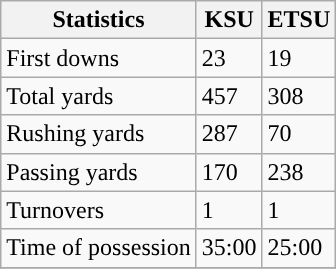<table class="wikitable" style="float: left;">
<tr>
<th>Statistics</th>
<th>KSU</th>
<th>ETSU</th>
</tr>
<tr>
<td>First downs</td>
<td>23</td>
<td>19</td>
</tr>
<tr>
<td>Total yards</td>
<td>457</td>
<td>308</td>
</tr>
<tr>
<td>Rushing yards</td>
<td>287</td>
<td>70</td>
</tr>
<tr>
<td>Passing yards</td>
<td>170</td>
<td>238</td>
</tr>
<tr>
<td>Turnovers</td>
<td>1</td>
<td>1</td>
</tr>
<tr>
<td>Time of possession</td>
<td>35:00</td>
<td>25:00</td>
</tr>
<tr>
</tr>
</table>
